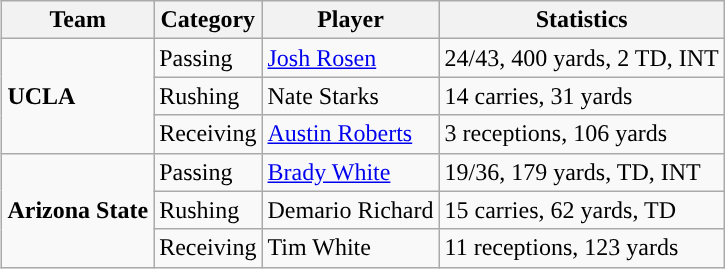<table class="wikitable" style="float: right;">
<tr>
<th>Team</th>
<th>Category</th>
<th>Player</th>
<th>Statistics</th>
</tr>
<tr>
<td rowspan=3><strong>UCLA</strong></td>
<td>Passing</td>
<td><a href='#'>Josh Rosen</a></td>
<td>24/43, 400 yards, 2 TD, INT</td>
</tr>
<tr>
<td>Rushing</td>
<td>Nate Starks</td>
<td>14 carries, 31 yards</td>
</tr>
<tr>
<td>Receiving</td>
<td><a href='#'>Austin Roberts</a></td>
<td>3 receptions, 106 yards</td>
</tr>
<tr>
<td rowspan=3><strong>Arizona State</strong></td>
<td>Passing</td>
<td><a href='#'>Brady White</a></td>
<td>19/36, 179 yards, TD, INT</td>
</tr>
<tr>
<td>Rushing</td>
<td>Demario Richard</td>
<td>15 carries, 62 yards, TD</td>
</tr>
<tr>
<td>Receiving</td>
<td>Tim White</td>
<td>11 receptions, 123 yards</td>
</tr>
</table>
